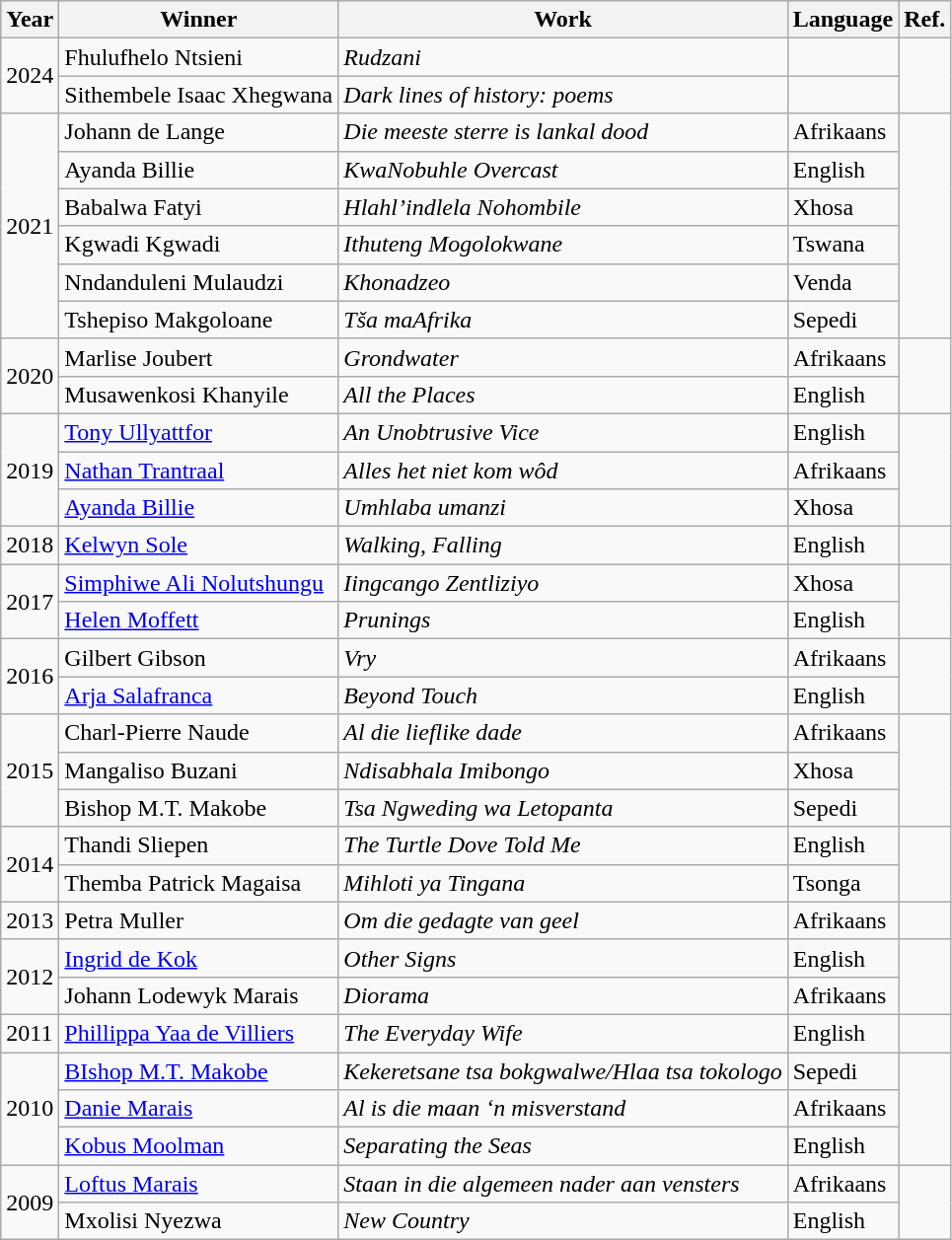<table class="wikitable sortable">
<tr>
<th>Year</th>
<th>Winner</th>
<th>Work</th>
<th>Language</th>
<th>Ref.</th>
</tr>
<tr>
<td rowspan="2">2024</td>
<td>Fhulufhelo Ntsieni</td>
<td><em>Rudzani</em></td>
<td></td>
<td rowspan="2"></td>
</tr>
<tr>
<td>Sithembele Isaac Xhegwana</td>
<td><em>Dark lines of history: poems</em></td>
<td></td>
</tr>
<tr>
<td rowspan="6">2021</td>
<td>Johann de Lange</td>
<td><em>Die meeste sterre is lankal dood</em></td>
<td>Afrikaans</td>
<td rowspan="6"></td>
</tr>
<tr>
<td>Ayanda Billie</td>
<td><em>KwaNobuhle Overcast</em></td>
<td>English</td>
</tr>
<tr>
<td>Babalwa Fatyi</td>
<td><em>Hlahl’indlela Nohombile</em></td>
<td>Xhosa</td>
</tr>
<tr>
<td>Kgwadi Kgwadi</td>
<td><em>Ithuteng Mogolokwane</em></td>
<td>Tswana</td>
</tr>
<tr>
<td>Nndanduleni Mulaudzi</td>
<td><em>Khonadzeo</em></td>
<td>Venda</td>
</tr>
<tr>
<td>Tshepiso Makgoloane</td>
<td><em>Tša maAfrika</em></td>
<td>Sepedi</td>
</tr>
<tr>
<td rowspan="2">2020</td>
<td>Marlise Joubert</td>
<td><em>Grondwater</em></td>
<td>Afrikaans</td>
<td rowspan="2"></td>
</tr>
<tr>
<td>Musawenkosi Khanyile</td>
<td><em>All the Places</em></td>
<td>English</td>
</tr>
<tr>
<td rowspan="3">2019</td>
<td><a href='#'>Tony Ullyattfor</a></td>
<td><em>An Unobtrusive Vice</em></td>
<td>English</td>
<td rowspan="3"></td>
</tr>
<tr>
<td><a href='#'>Nathan Trantraal</a></td>
<td><em>Alles het niet kom wôd</em></td>
<td>Afrikaans</td>
</tr>
<tr>
<td><a href='#'>Ayanda Billie</a></td>
<td><em>Umhlaba umanzi</em></td>
<td>Xhosa</td>
</tr>
<tr>
<td>2018</td>
<td><a href='#'>Kelwyn Sole</a></td>
<td><em>Walking, Falling</em></td>
<td>English</td>
<td></td>
</tr>
<tr>
<td rowspan="2">2017</td>
<td><a href='#'>Simphiwe Ali Nolutshungu</a></td>
<td><em>Iingcango Zentliziyo</em></td>
<td>Xhosa</td>
<td rowspan="2"></td>
</tr>
<tr>
<td><a href='#'>Helen Moffett</a></td>
<td><em>Prunings</em></td>
<td>English</td>
</tr>
<tr>
<td rowspan="2">2016</td>
<td>Gilbert Gibson</td>
<td><em>Vry</em></td>
<td>Afrikaans</td>
<td rowspan="2"></td>
</tr>
<tr>
<td><a href='#'>Arja Salafranca</a></td>
<td><em>Beyond Touch</em></td>
<td>English</td>
</tr>
<tr>
<td rowspan="3">2015</td>
<td>Charl-Pierre Naude</td>
<td><em>Al die lieflike dade</em></td>
<td>Afrikaans</td>
<td rowspan="3"></td>
</tr>
<tr>
<td>Mangaliso Buzani</td>
<td><em>Ndisabhala Imibongo</em></td>
<td>Xhosa</td>
</tr>
<tr>
<td>Bishop M.T. Makobe</td>
<td><em>Tsa Ngweding wa Letopanta</em></td>
<td>Sepedi</td>
</tr>
<tr>
<td rowspan="2">2014</td>
<td>Thandi Sliepen</td>
<td><em>The Turtle Dove Told Me</em></td>
<td>English</td>
<td rowspan="2"></td>
</tr>
<tr>
<td>Themba Patrick Magaisa</td>
<td><em>Mihloti ya Tingana</em></td>
<td>Tsonga</td>
</tr>
<tr>
<td>2013</td>
<td>Petra Muller</td>
<td><em>Om die gedagte van geel</em></td>
<td>Afrikaans</td>
<td></td>
</tr>
<tr>
<td rowspan="2">2012</td>
<td><a href='#'>Ingrid de Kok</a></td>
<td><em>Other Signs</em></td>
<td>English</td>
<td rowspan="2"></td>
</tr>
<tr>
<td>Johann Lodewyk Marais</td>
<td><em>Diorama</em></td>
<td>Afrikaans</td>
</tr>
<tr>
<td>2011</td>
<td><a href='#'>Phillippa Yaa de Villiers</a></td>
<td><em>The Everyday Wife</em></td>
<td>English</td>
<td></td>
</tr>
<tr>
<td rowspan="3">2010</td>
<td><a href='#'>BIshop M.T. Makobe</a></td>
<td><em>Kekeretsane tsa bokgwalwe/Hlaa tsa tokologo</em></td>
<td>Sepedi</td>
<td rowspan="3"></td>
</tr>
<tr>
<td><a href='#'>Danie Marais</a></td>
<td><em>Al is die maan ‘n misverstand</em></td>
<td>Afrikaans</td>
</tr>
<tr>
<td><a href='#'>Kobus Moolman</a></td>
<td><em>Separating the Seas</em></td>
<td>English</td>
</tr>
<tr>
<td rowspan="2">2009</td>
<td><a href='#'>Loftus Marais</a></td>
<td><em>Staan in die algemeen nader aan vensters</em></td>
<td>Afrikaans</td>
<td rowspan="2"></td>
</tr>
<tr>
<td>Mxolisi Nyezwa</td>
<td><em>New Country</em></td>
<td>English</td>
</tr>
</table>
